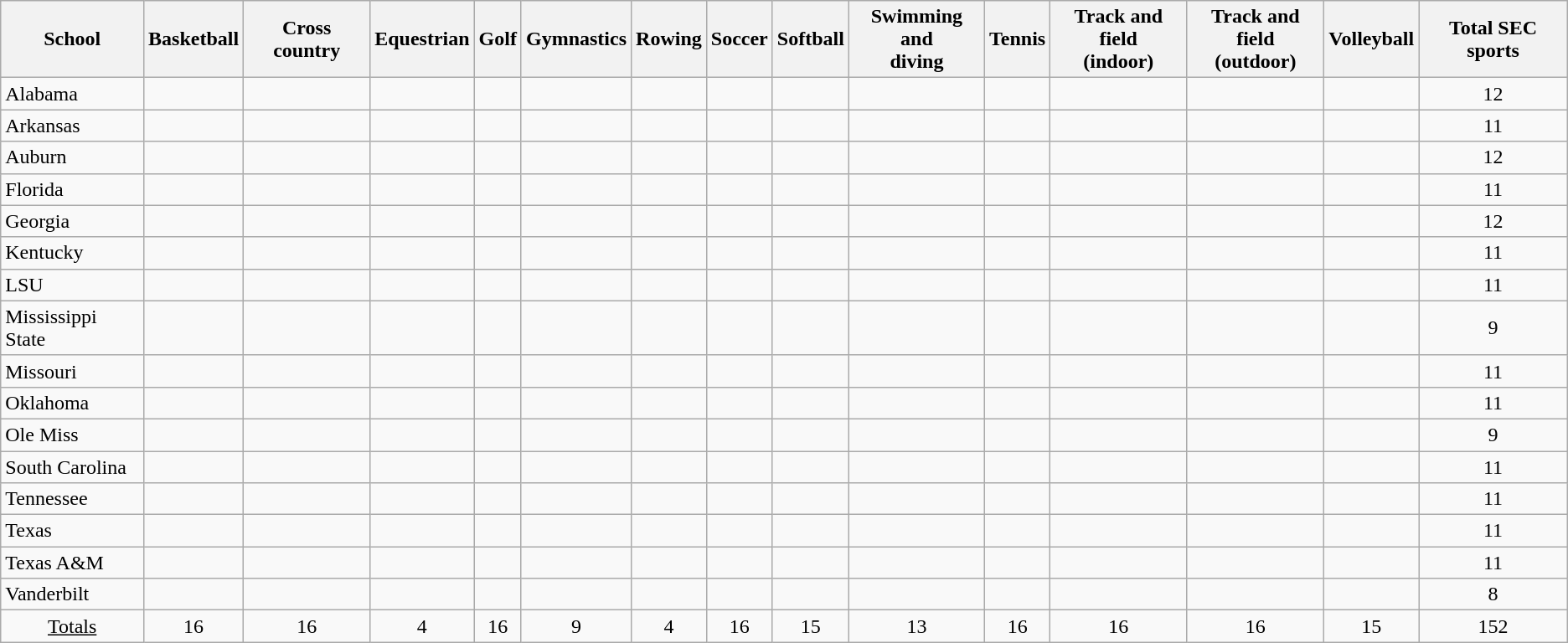<table class="wikitable" style="text-align: center">
<tr>
<th>School</th>
<th>Basketball</th>
<th>Cross country</th>
<th>Equestrian</th>
<th>Golf</th>
<th>Gymnastics</th>
<th>Rowing</th>
<th>Soccer</th>
<th>Softball</th>
<th>Swimming and<br>diving</th>
<th>Tennis</th>
<th>Track and field<br>(indoor)</th>
<th>Track and field<br>(outdoor)</th>
<th>Volleyball</th>
<th>Total SEC sports</th>
</tr>
<tr>
<td align=left>Alabama</td>
<td></td>
<td></td>
<td></td>
<td></td>
<td></td>
<td></td>
<td></td>
<td></td>
<td></td>
<td></td>
<td></td>
<td></td>
<td></td>
<td>12</td>
</tr>
<tr>
<td align=left>Arkansas</td>
<td></td>
<td></td>
<td></td>
<td></td>
<td></td>
<td></td>
<td></td>
<td></td>
<td></td>
<td></td>
<td></td>
<td></td>
<td></td>
<td>11</td>
</tr>
<tr>
<td align=left>Auburn</td>
<td></td>
<td></td>
<td></td>
<td></td>
<td></td>
<td></td>
<td></td>
<td></td>
<td></td>
<td></td>
<td></td>
<td></td>
<td></td>
<td>12</td>
</tr>
<tr>
<td align=left>Florida</td>
<td></td>
<td></td>
<td></td>
<td></td>
<td></td>
<td></td>
<td></td>
<td></td>
<td></td>
<td></td>
<td></td>
<td></td>
<td></td>
<td>11</td>
</tr>
<tr>
<td align=left>Georgia</td>
<td></td>
<td></td>
<td></td>
<td></td>
<td></td>
<td></td>
<td></td>
<td></td>
<td></td>
<td></td>
<td></td>
<td></td>
<td></td>
<td>12</td>
</tr>
<tr>
<td align=left>Kentucky</td>
<td></td>
<td></td>
<td></td>
<td></td>
<td></td>
<td></td>
<td></td>
<td></td>
<td></td>
<td></td>
<td></td>
<td></td>
<td></td>
<td>11</td>
</tr>
<tr>
<td align=left>LSU</td>
<td></td>
<td></td>
<td></td>
<td></td>
<td></td>
<td></td>
<td></td>
<td></td>
<td></td>
<td></td>
<td></td>
<td></td>
<td></td>
<td>11</td>
</tr>
<tr>
<td align=left>Mississippi State</td>
<td></td>
<td></td>
<td></td>
<td></td>
<td></td>
<td></td>
<td></td>
<td></td>
<td></td>
<td></td>
<td></td>
<td></td>
<td></td>
<td>9</td>
</tr>
<tr>
<td align=left>Missouri</td>
<td></td>
<td></td>
<td></td>
<td></td>
<td></td>
<td></td>
<td></td>
<td></td>
<td></td>
<td></td>
<td></td>
<td></td>
<td></td>
<td>11</td>
</tr>
<tr>
<td align=left>Oklahoma</td>
<td></td>
<td></td>
<td></td>
<td></td>
<td></td>
<td></td>
<td></td>
<td></td>
<td></td>
<td></td>
<td></td>
<td></td>
<td></td>
<td>11</td>
</tr>
<tr>
<td align=left>Ole Miss</td>
<td></td>
<td></td>
<td></td>
<td></td>
<td></td>
<td></td>
<td></td>
<td></td>
<td></td>
<td></td>
<td></td>
<td></td>
<td></td>
<td>9</td>
</tr>
<tr>
<td align=left>South Carolina</td>
<td></td>
<td></td>
<td></td>
<td></td>
<td></td>
<td></td>
<td></td>
<td></td>
<td></td>
<td></td>
<td></td>
<td></td>
<td></td>
<td>11</td>
</tr>
<tr>
<td align=left>Tennessee</td>
<td></td>
<td></td>
<td></td>
<td></td>
<td></td>
<td></td>
<td></td>
<td></td>
<td></td>
<td></td>
<td></td>
<td></td>
<td></td>
<td>11</td>
</tr>
<tr>
<td align=left>Texas</td>
<td></td>
<td></td>
<td></td>
<td></td>
<td></td>
<td></td>
<td></td>
<td></td>
<td></td>
<td></td>
<td></td>
<td></td>
<td></td>
<td>11</td>
</tr>
<tr>
<td align=left>Texas A&M</td>
<td></td>
<td></td>
<td></td>
<td></td>
<td></td>
<td></td>
<td></td>
<td></td>
<td></td>
<td></td>
<td></td>
<td></td>
<td></td>
<td>11</td>
</tr>
<tr>
<td align=left>Vanderbilt</td>
<td></td>
<td></td>
<td></td>
<td></td>
<td></td>
<td></td>
<td></td>
<td></td>
<td></td>
<td></td>
<td></td>
<td></td>
<td></td>
<td>8</td>
</tr>
<tr>
<td><u>Totals</u></td>
<td>16</td>
<td>16</td>
<td>4</td>
<td>16</td>
<td>9</td>
<td>4</td>
<td>16</td>
<td>15</td>
<td>13</td>
<td>16</td>
<td>16</td>
<td>16</td>
<td>15</td>
<td>152</td>
</tr>
</table>
